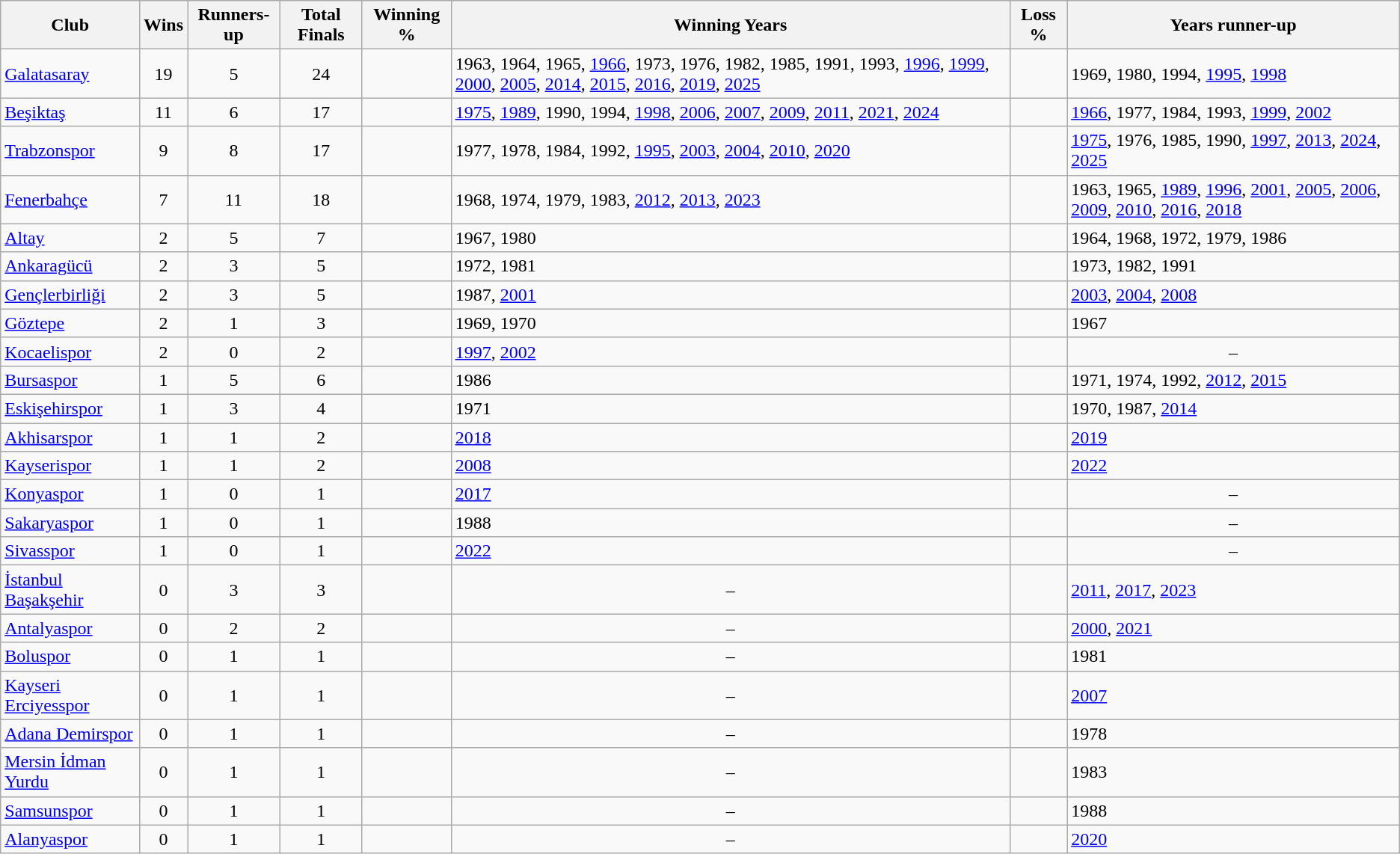<table class="wikitable sortable">
<tr>
<th>Club</th>
<th>Wins</th>
<th>Runners-up</th>
<th>Total Finals</th>
<th>Winning %</th>
<th>Winning Years</th>
<th>Loss %</th>
<th>Years runner-up</th>
</tr>
<tr>
<td><a href='#'>Galatasaray</a></td>
<td align=center>19</td>
<td align=center>5</td>
<td align=center>24</td>
<td align=center></td>
<td>1963, 1964, 1965, <a href='#'>1966</a>, 1973, 1976, 1982, 1985, 1991, 1993, <a href='#'>1996</a>, <a href='#'>1999</a>, <a href='#'>2000</a>, <a href='#'>2005</a>, <a href='#'>2014</a>, <a href='#'>2015</a>, <a href='#'>2016</a>, <a href='#'>2019</a>, <a href='#'>2025</a></td>
<td align=center></td>
<td>1969, 1980, 1994, <a href='#'>1995</a>, <a href='#'>1998</a></td>
</tr>
<tr>
<td><a href='#'>Beşiktaş</a></td>
<td align=center>11</td>
<td align=center>6</td>
<td align=center>17</td>
<td align=center></td>
<td><a href='#'>1975</a>, <a href='#'>1989</a>, 1990, 1994, <a href='#'>1998</a>, <a href='#'>2006</a>, <a href='#'>2007</a>, <a href='#'>2009</a>, <a href='#'>2011</a>, <a href='#'>2021</a>, <a href='#'>2024</a></td>
<td align=center></td>
<td><a href='#'>1966</a>, 1977, 1984, 1993, <a href='#'>1999</a>, <a href='#'>2002</a></td>
</tr>
<tr>
<td><a href='#'>Trabzonspor</a></td>
<td align=center>9</td>
<td align=center>8</td>
<td align=center>17</td>
<td align=center></td>
<td>1977, 1978, 1984, 1992, <a href='#'>1995</a>, <a href='#'>2003</a>, <a href='#'>2004</a>, <a href='#'>2010</a>, <a href='#'>2020</a></td>
<td align=center></td>
<td><a href='#'>1975</a>, 1976, 1985, 1990, <a href='#'>1997</a>, <a href='#'>2013</a>, <a href='#'>2024</a>, <a href='#'>2025</a></td>
</tr>
<tr>
<td><a href='#'>Fenerbahçe</a></td>
<td align=center>7</td>
<td align=center>11</td>
<td align=center>18</td>
<td align=center></td>
<td>1968, 1974, 1979, 1983, <a href='#'>2012</a>, <a href='#'>2013</a>, <a href='#'>2023</a></td>
<td align=center></td>
<td>1963, 1965, <a href='#'>1989</a>, <a href='#'>1996</a>, <a href='#'>2001</a>, <a href='#'>2005</a>, <a href='#'>2006</a>, <a href='#'>2009</a>, <a href='#'>2010</a>, <a href='#'>2016</a>, <a href='#'>2018</a></td>
</tr>
<tr>
<td><a href='#'>Altay</a></td>
<td align=center>2</td>
<td align=center>5</td>
<td align=center>7</td>
<td align=center></td>
<td>1967, 1980</td>
<td align=center></td>
<td>1964, 1968, 1972, 1979, 1986</td>
</tr>
<tr>
<td><a href='#'>Ankaragücü</a></td>
<td align=center>2</td>
<td align=center>3</td>
<td align=center>5</td>
<td align=center></td>
<td>1972, 1981</td>
<td align=center></td>
<td>1973, 1982, 1991</td>
</tr>
<tr>
<td><a href='#'>Gençlerbirliği</a></td>
<td align=center>2</td>
<td align=center>3</td>
<td align=center>5</td>
<td align=center></td>
<td>1987, <a href='#'>2001</a></td>
<td align=center></td>
<td><a href='#'>2003</a>, <a href='#'>2004</a>, <a href='#'>2008</a></td>
</tr>
<tr>
<td><a href='#'>Göztepe</a></td>
<td align=center>2</td>
<td align=center>1</td>
<td align=center>3</td>
<td align=center></td>
<td>1969, 1970</td>
<td align=center></td>
<td>1967</td>
</tr>
<tr>
<td><a href='#'>Kocaelispor</a></td>
<td align=center>2</td>
<td align=center>0</td>
<td align=center>2</td>
<td align=center></td>
<td><a href='#'>1997</a>, <a href='#'>2002</a></td>
<td align=center></td>
<td align=center>–</td>
</tr>
<tr>
<td><a href='#'>Bursaspor</a></td>
<td align=center>1</td>
<td align=center>5</td>
<td align=center>6</td>
<td align=center></td>
<td>1986</td>
<td align=center></td>
<td>1971, 1974, 1992, <a href='#'>2012</a>, <a href='#'>2015</a></td>
</tr>
<tr>
<td><a href='#'>Eskişehirspor</a></td>
<td align=center>1</td>
<td align=center>3</td>
<td align=center>4</td>
<td align=center></td>
<td>1971</td>
<td align=center></td>
<td>1970, 1987, <a href='#'>2014</a></td>
</tr>
<tr>
<td><a href='#'>Akhisarspor</a></td>
<td align=center>1</td>
<td align=center>1</td>
<td align=center>2</td>
<td align=center></td>
<td><a href='#'>2018</a></td>
<td align=center></td>
<td><a href='#'>2019</a></td>
</tr>
<tr>
<td><a href='#'>Kayserispor</a></td>
<td align=center>1</td>
<td align=center>1</td>
<td align=center>2</td>
<td align=center></td>
<td><a href='#'>2008</a></td>
<td align=center></td>
<td><a href='#'>2022</a></td>
</tr>
<tr>
<td><a href='#'>Konyaspor</a></td>
<td align=center>1</td>
<td align=center>0</td>
<td align=center>1</td>
<td align=center></td>
<td><a href='#'>2017</a></td>
<td align=center></td>
<td align=center>–</td>
</tr>
<tr>
<td><a href='#'>Sakaryaspor</a></td>
<td align=center>1</td>
<td align=center>0</td>
<td align=center>1</td>
<td align=center></td>
<td>1988</td>
<td align=center></td>
<td align=center>–</td>
</tr>
<tr>
<td><a href='#'>Sivasspor</a></td>
<td align=center>1</td>
<td align=center>0</td>
<td align=center>1</td>
<td align=center></td>
<td><a href='#'>2022</a></td>
<td align=center></td>
<td align=center>–</td>
</tr>
<tr>
<td><a href='#'>İstanbul Başakşehir</a></td>
<td align=center>0</td>
<td align=center>3</td>
<td align=center>3</td>
<td align=center></td>
<td align=center>–</td>
<td align=center></td>
<td><a href='#'>2011</a>, <a href='#'>2017</a>, <a href='#'>2023</a></td>
</tr>
<tr>
<td><a href='#'>Antalyaspor</a></td>
<td align=center>0</td>
<td align=center>2</td>
<td align=center>2</td>
<td align=center></td>
<td align=center>–</td>
<td align=center></td>
<td><a href='#'>2000</a>, <a href='#'>2021</a></td>
</tr>
<tr>
<td><a href='#'>Boluspor</a></td>
<td align=center>0</td>
<td align=center>1</td>
<td align=center>1</td>
<td align=center></td>
<td align=center>–</td>
<td align=center></td>
<td>1981</td>
</tr>
<tr>
<td><a href='#'>Kayseri Erciyesspor</a></td>
<td align=center>0</td>
<td align=center>1</td>
<td align=center>1</td>
<td align=center></td>
<td align=center>–</td>
<td align=center></td>
<td><a href='#'>2007</a></td>
</tr>
<tr>
<td><a href='#'>Adana Demirspor</a></td>
<td align=center>0</td>
<td align=center>1</td>
<td align=center>1</td>
<td align=center></td>
<td align=center>–</td>
<td align=center></td>
<td>1978</td>
</tr>
<tr>
<td><a href='#'>Mersin İdman Yurdu</a></td>
<td align=center>0</td>
<td align=center>1</td>
<td align=center>1</td>
<td align=center></td>
<td align=center>–</td>
<td align=center></td>
<td>1983</td>
</tr>
<tr>
<td><a href='#'>Samsunspor</a></td>
<td align=center>0</td>
<td align=center>1</td>
<td align=center>1</td>
<td align=center></td>
<td align=center>–</td>
<td align=center></td>
<td>1988</td>
</tr>
<tr>
<td><a href='#'>Alanyaspor</a></td>
<td align=center>0</td>
<td align=center>1</td>
<td align=center>1</td>
<td align=center></td>
<td align=center>–</td>
<td align=center></td>
<td><a href='#'>2020</a></td>
</tr>
</table>
